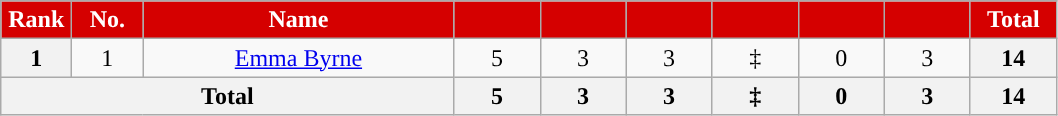<table class="wikitable" style="text-align:center; font-size:100%; ">
<tr>
<th style="background:#d50000; color:white; text-align:center; width:40px">Rank</th>
<th style="background:#d50000; color:white; text-align:center; width:40px">No.</th>
<th style="background:#d50000; color:white; text-align:center; width:200px">Name</th>
<th style="background:#d50000; color:white; text-align:center; width:50px;"></th>
<th style="background:#d50000; color:white; text-align:center; width:50px;"></th>
<th style="background:#d50000; color:white; text-align:center; width:50px;"></th>
<th style="background:#d50000; color:white; text-align:center; width:50px;"></th>
<th style="background:#d50000; color:white; text-align:center; width:50px;"></th>
<th style="background:#d50000; color:white; text-align:center; width:50px;"></th>
<th style="background:#d50000; color:white; text-align:center; width:50px;">Total</th>
</tr>
<tr>
<th>1</th>
<td>1</td>
<td> <a href='#'>Emma Byrne</a></td>
<td>5</td>
<td>3</td>
<td>3</td>
<td>‡</td>
<td>0</td>
<td>3</td>
<th>14</th>
</tr>
<tr>
<th colspan="3">Total</th>
<th>5</th>
<th>3</th>
<th>3</th>
<th>‡</th>
<th>0</th>
<th>3</th>
<th>14</th>
</tr>
</table>
